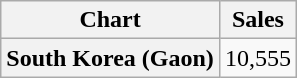<table class="wikitable plainrowheaders">
<tr>
<th>Chart</th>
<th>Sales</th>
</tr>
<tr>
<th scope="row">South Korea (Gaon)</th>
<td align="center">10,555</td>
</tr>
</table>
